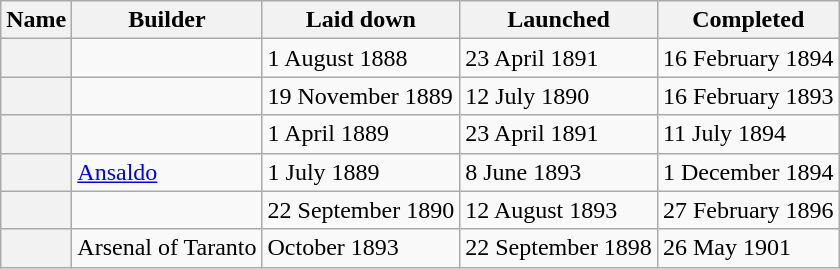<table class="wikitable plainrowheaders">
<tr>
<th scope="col">Name</th>
<th scope="col">Builder</th>
<th scope="col">Laid down</th>
<th scope="col">Launched</th>
<th scope="col">Completed</th>
</tr>
<tr>
<th scope="row"></th>
<td></td>
<td>1 August 1888</td>
<td>23 April 1891</td>
<td>16 February 1894</td>
</tr>
<tr>
<th scope="row"></th>
<td></td>
<td>19 November 1889</td>
<td>12 July 1890</td>
<td>16 February 1893</td>
</tr>
<tr>
<th scope="row"></th>
<td></td>
<td>1 April 1889</td>
<td>23 April 1891</td>
<td>11 July 1894</td>
</tr>
<tr>
<th scope="row"></th>
<td><a href='#'>Ansaldo</a></td>
<td>1 July 1889</td>
<td>8 June 1893</td>
<td>1 December 1894</td>
</tr>
<tr>
<th scope="row"></th>
<td></td>
<td>22 September 1890</td>
<td>12 August 1893</td>
<td>27 February 1896</td>
</tr>
<tr>
<th scope="row"></th>
<td>Arsenal of Taranto</td>
<td>October 1893</td>
<td>22 September 1898</td>
<td>26 May 1901</td>
</tr>
</table>
